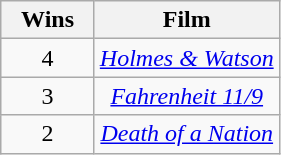<table class="wikitable sortable" style="text-align:center;">
<tr>
<th scope="col" width="55">Wins</th>
<th scope="col" align="center">Film</th>
</tr>
<tr>
<td>4</td>
<td><em><a href='#'>Holmes & Watson</a></em></td>
</tr>
<tr>
<td>3</td>
<td><em><a href='#'>Fahrenheit 11/9</a></em></td>
</tr>
<tr>
<td>2</td>
<td><em><a href='#'>Death of a Nation</a></em></td>
</tr>
</table>
